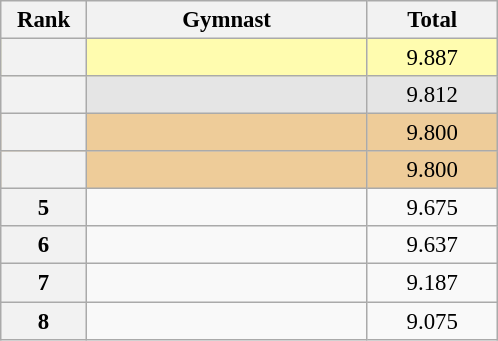<table class="wikitable sortable" style="text-align:center; font-size:95%">
<tr>
<th scope="col" style="width:50px;">Rank</th>
<th scope="col" style="width:180px;">Gymnast</th>
<th scope="col" style="width:80px;">Total</th>
</tr>
<tr style="background:#fffcaf;">
<th scope=row style="text-align:center"></th>
<td style="text-align:left;"></td>
<td>9.887</td>
</tr>
<tr style="background:#e5e5e5;">
<th scope=row style="text-align:center"></th>
<td style="text-align:left;"></td>
<td>9.812</td>
</tr>
<tr style="background:#ec9;">
<th scope="row" style="text-align:center"></th>
<td style="text-align:left;"></td>
<td>9.800</td>
</tr>
<tr style="background:#ec9;">
<th scope=row style="text-align:center"></th>
<td style="text-align:left;"></td>
<td>9.800</td>
</tr>
<tr>
<th scope=row style="text-align:center">5</th>
<td style="text-align:left;"></td>
<td>9.675</td>
</tr>
<tr>
<th scope=row style="text-align:center">6</th>
<td style="text-align:left;"></td>
<td>9.637</td>
</tr>
<tr>
<th scope=row style="text-align:center">7</th>
<td style="text-align:left;"></td>
<td>9.187</td>
</tr>
<tr>
<th scope=row style="text-align:center">8</th>
<td style="text-align:left;"></td>
<td>9.075</td>
</tr>
</table>
